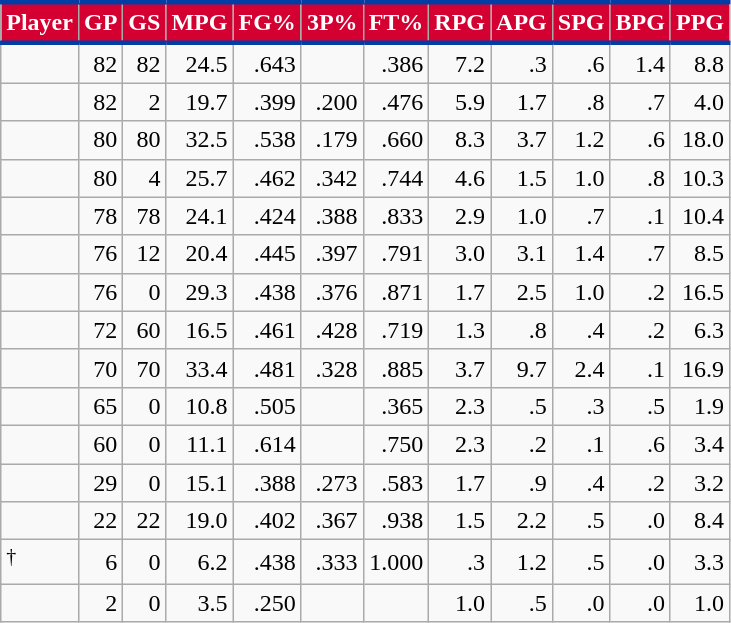<table class="wikitable sortable" style="text-align:right;">
<tr>
<th style="background:#D50032; color:#FFFFFF; border-top:#003DA5 3px solid; border-bottom:#003DA5 3px solid;">Player</th>
<th style="background:#D50032; color:#FFFFFF; border-top:#003DA5 3px solid; border-bottom:#003DA5 3px solid;">GP</th>
<th style="background:#D50032; color:#FFFFFF; border-top:#003DA5 3px solid; border-bottom:#003DA5 3px solid;">GS</th>
<th style="background:#D50032; color:#FFFFFF; border-top:#003DA5 3px solid; border-bottom:#003DA5 3px solid;">MPG</th>
<th style="background:#D50032; color:#FFFFFF; border-top:#003DA5 3px solid; border-bottom:#003DA5 3px solid;">FG%</th>
<th style="background:#D50032; color:#FFFFFF; border-top:#003DA5 3px solid; border-bottom:#003DA5 3px solid;">3P%</th>
<th style="background:#D50032; color:#FFFFFF; border-top:#003DA5 3px solid; border-bottom:#003DA5 3px solid;">FT%</th>
<th style="background:#D50032; color:#FFFFFF; border-top:#003DA5 3px solid; border-bottom:#003DA5 3px solid;">RPG</th>
<th style="background:#D50032; color:#FFFFFF; border-top:#003DA5 3px solid; border-bottom:#003DA5 3px solid;">APG</th>
<th style="background:#D50032; color:#FFFFFF; border-top:#003DA5 3px solid; border-bottom:#003DA5 3px solid;">SPG</th>
<th style="background:#D50032; color:#FFFFFF; border-top:#003DA5 3px solid; border-bottom:#003DA5 3px solid;">BPG</th>
<th style="background:#D50032; color:#FFFFFF; border-top:#003DA5 3px solid; border-bottom:#003DA5 3px solid;">PPG</th>
</tr>
<tr>
<td style="text-align:left;"></td>
<td>82</td>
<td>82</td>
<td>24.5</td>
<td>.643</td>
<td></td>
<td>.386</td>
<td>7.2</td>
<td>.3</td>
<td>.6</td>
<td>1.4</td>
<td>8.8</td>
</tr>
<tr>
<td style="text-align:left;"></td>
<td>82</td>
<td>2</td>
<td>19.7</td>
<td>.399</td>
<td>.200</td>
<td>.476</td>
<td>5.9</td>
<td>1.7</td>
<td>.8</td>
<td>.7</td>
<td>4.0</td>
</tr>
<tr>
<td style="text-align:left;"></td>
<td>80</td>
<td>80</td>
<td>32.5</td>
<td>.538</td>
<td>.179</td>
<td>.660</td>
<td>8.3</td>
<td>3.7</td>
<td>1.2</td>
<td>.6</td>
<td>18.0</td>
</tr>
<tr>
<td style="text-align:left;"></td>
<td>80</td>
<td>4</td>
<td>25.7</td>
<td>.462</td>
<td>.342</td>
<td>.744</td>
<td>4.6</td>
<td>1.5</td>
<td>1.0</td>
<td>.8</td>
<td>10.3</td>
</tr>
<tr>
<td style="text-align:left;"></td>
<td>78</td>
<td>78</td>
<td>24.1</td>
<td>.424</td>
<td>.388</td>
<td>.833</td>
<td>2.9</td>
<td>1.0</td>
<td>.7</td>
<td>.1</td>
<td>10.4</td>
</tr>
<tr>
<td style="text-align:left;"></td>
<td>76</td>
<td>12</td>
<td>20.4</td>
<td>.445</td>
<td>.397</td>
<td>.791</td>
<td>3.0</td>
<td>3.1</td>
<td>1.4</td>
<td>.7</td>
<td>8.5</td>
</tr>
<tr>
<td style="text-align:left;"></td>
<td>76</td>
<td>0</td>
<td>29.3</td>
<td>.438</td>
<td>.376</td>
<td>.871</td>
<td>1.7</td>
<td>2.5</td>
<td>1.0</td>
<td>.2</td>
<td>16.5</td>
</tr>
<tr>
<td style="text-align:left;"></td>
<td>72</td>
<td>60</td>
<td>16.5</td>
<td>.461</td>
<td>.428</td>
<td>.719</td>
<td>1.3</td>
<td>.8</td>
<td>.4</td>
<td>.2</td>
<td>6.3</td>
</tr>
<tr>
<td style="text-align:left;"></td>
<td>70</td>
<td>70</td>
<td>33.4</td>
<td>.481</td>
<td>.328</td>
<td>.885</td>
<td>3.7</td>
<td>9.7</td>
<td>2.4</td>
<td>.1</td>
<td>16.9</td>
</tr>
<tr>
<td style="text-align:left;"></td>
<td>65</td>
<td>0</td>
<td>10.8</td>
<td>.505</td>
<td></td>
<td>.365</td>
<td>2.3</td>
<td>.5</td>
<td>.3</td>
<td>.5</td>
<td>1.9</td>
</tr>
<tr>
<td style="text-align:left;"></td>
<td>60</td>
<td>0</td>
<td>11.1</td>
<td>.614</td>
<td></td>
<td>.750</td>
<td>2.3</td>
<td>.2</td>
<td>.1</td>
<td>.6</td>
<td>3.4</td>
</tr>
<tr>
<td style="text-align:left;"></td>
<td>29</td>
<td>0</td>
<td>15.1</td>
<td>.388</td>
<td>.273</td>
<td>.583</td>
<td>1.7</td>
<td>.9</td>
<td>.4</td>
<td>.2</td>
<td>3.2</td>
</tr>
<tr>
<td style="text-align:left;"></td>
<td>22</td>
<td>22</td>
<td>19.0</td>
<td>.402</td>
<td>.367</td>
<td>.938</td>
<td>1.5</td>
<td>2.2</td>
<td>.5</td>
<td>.0</td>
<td>8.4</td>
</tr>
<tr>
<td style="text-align:left;"><sup>†</sup></td>
<td>6</td>
<td>0</td>
<td>6.2</td>
<td>.438</td>
<td>.333</td>
<td>1.000</td>
<td>.3</td>
<td>1.2</td>
<td>.5</td>
<td>.0</td>
<td>3.3</td>
</tr>
<tr>
<td style="text-align:left;"></td>
<td>2</td>
<td>0</td>
<td>3.5</td>
<td>.250</td>
<td></td>
<td></td>
<td>1.0</td>
<td>.5</td>
<td>.0</td>
<td>.0</td>
<td>1.0</td>
</tr>
</table>
